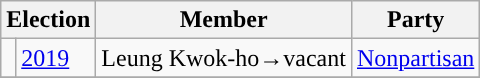<table class="wikitable">
<tr>
<th colspan="2">Election</th>
<th>Member</th>
<th>Party</th>
</tr>
<tr>
<td style="color:inherit;background:"></td>
<td><a href='#'>2019</a></td>
<td>Leung Kwok-ho→vacant</td>
<td><a href='#'>Nonpartisan</a></td>
</tr>
<tr>
</tr>
</table>
